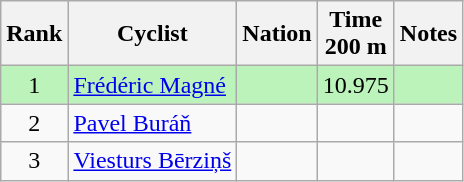<table class="wikitable sortable" style="text-align:center">
<tr>
<th>Rank</th>
<th>Cyclist</th>
<th>Nation</th>
<th>Time<br>200 m</th>
<th>Notes</th>
</tr>
<tr bgcolor=bbf3bb>
<td>1</td>
<td align=left><a href='#'>Frédéric Magné</a></td>
<td align=left></td>
<td>10.975</td>
<td></td>
</tr>
<tr>
<td>2</td>
<td align=left><a href='#'>Pavel Buráň</a></td>
<td align=left></td>
<td></td>
<td></td>
</tr>
<tr>
<td>3</td>
<td align=left><a href='#'>Viesturs Bērziņš</a></td>
<td align=left></td>
<td></td>
<td></td>
</tr>
</table>
